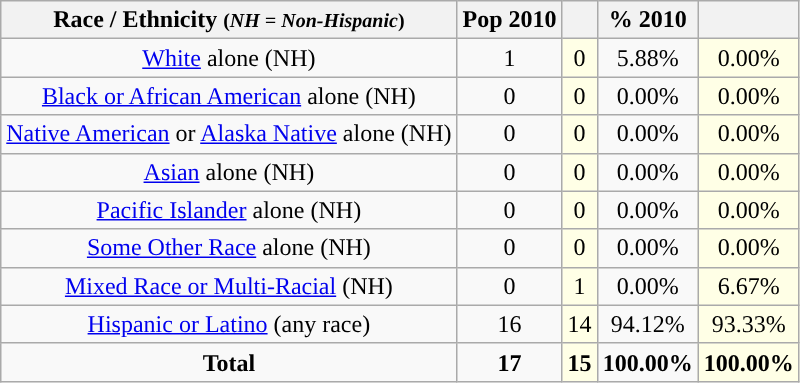<table class="wikitable" style="text-align:center;">
<tr>
<th>Race / Ethnicity <small>(<em>NH = Non-Hispanic</em>)</small></th>
<th>Pop 2010</th>
<th></th>
<th>% 2010</th>
<th></th>
</tr>
<tr>
<td><a href='#'>White</a> alone (NH)</td>
<td>1</td>
<td style='background: #ffffe6;'>0</td>
<td>5.88%</td>
<td style='background: #ffffe6;'>0.00%</td>
</tr>
<tr>
<td><a href='#'>Black or African American</a> alone (NH)</td>
<td>0</td>
<td style='background: #ffffe6;'>0</td>
<td>0.00%</td>
<td style='background: #ffffe6;'>0.00%</td>
</tr>
<tr>
<td><a href='#'>Native American</a> or <a href='#'>Alaska Native</a> alone (NH)</td>
<td>0</td>
<td style='background: #ffffe6;'>0</td>
<td>0.00%</td>
<td style='background: #ffffe6;'>0.00%</td>
</tr>
<tr>
<td><a href='#'>Asian</a> alone (NH)</td>
<td>0</td>
<td style='background: #ffffe6;'>0</td>
<td>0.00%</td>
<td style='background: #ffffe6;'>0.00%</td>
</tr>
<tr>
<td><a href='#'>Pacific Islander</a> alone (NH)</td>
<td>0</td>
<td style='background: #ffffe6;'>0</td>
<td>0.00%</td>
<td style='background: #ffffe6;'>0.00%</td>
</tr>
<tr>
<td><a href='#'>Some Other Race</a> alone (NH)</td>
<td>0</td>
<td style='background: #ffffe6;'>0</td>
<td>0.00%</td>
<td style='background: #ffffe6;'>0.00%</td>
</tr>
<tr>
<td><a href='#'>Mixed Race or Multi-Racial</a> (NH)</td>
<td>0</td>
<td style='background: #ffffe6;'>1</td>
<td>0.00%</td>
<td style='background: #ffffe6;'>6.67%</td>
</tr>
<tr>
<td><a href='#'>Hispanic or Latino</a> (any race)</td>
<td>16</td>
<td style='background: #ffffe6;'>14</td>
<td>94.12%</td>
<td style='background: #ffffe6;'>93.33%</td>
</tr>
<tr>
<td><strong>Total</strong></td>
<td><strong>17</strong></td>
<td style='background: #ffffe6;'><strong>15</strong></td>
<td><strong>100.00%</strong></td>
<td style='background: #ffffe6;'><strong>100.00%</strong></td>
</tr>
</table>
